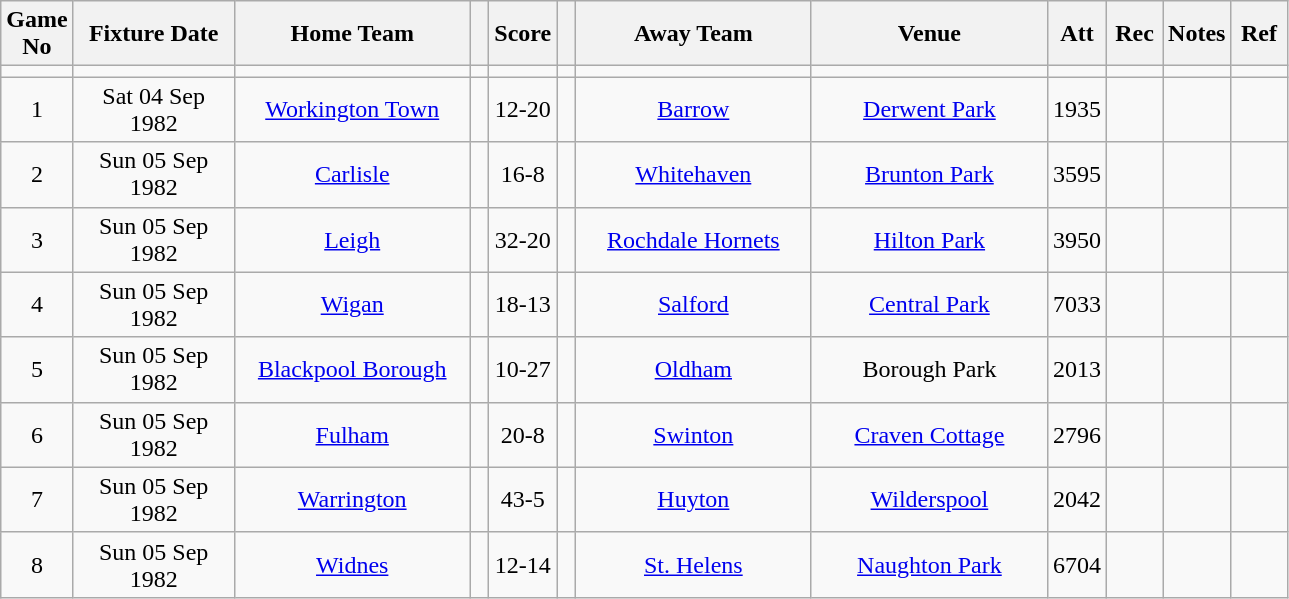<table class="wikitable" style="text-align:center;">
<tr>
<th width=20 abbr="No">Game No</th>
<th width=100 abbr="Date">Fixture Date</th>
<th width=150 abbr="Home Team">Home Team</th>
<th width=5 abbr="space"></th>
<th width=20 abbr="Score">Score</th>
<th width=5 abbr="space"></th>
<th width=150 abbr="Away Team">Away Team</th>
<th width=150 abbr="Venue">Venue</th>
<th width=30 abbr="Att">Att</th>
<th width=30 abbr="Rec">Rec</th>
<th width=20 abbr="Notes">Notes</th>
<th width=30 abbr="Ref">Ref</th>
</tr>
<tr>
<td></td>
<td></td>
<td></td>
<td></td>
<td></td>
<td></td>
<td></td>
<td></td>
<td></td>
<td></td>
<td></td>
<td></td>
</tr>
<tr>
<td>1</td>
<td>Sat 04 Sep 1982</td>
<td><a href='#'>Workington Town</a></td>
<td></td>
<td>12-20</td>
<td></td>
<td><a href='#'>Barrow</a></td>
<td><a href='#'>Derwent Park</a></td>
<td>1935</td>
<td></td>
<td></td>
<td></td>
</tr>
<tr>
<td>2</td>
<td>Sun 05 Sep 1982</td>
<td><a href='#'>Carlisle</a></td>
<td></td>
<td>16-8</td>
<td></td>
<td><a href='#'>Whitehaven</a></td>
<td><a href='#'>Brunton Park</a></td>
<td>3595</td>
<td></td>
<td></td>
<td></td>
</tr>
<tr>
<td>3</td>
<td>Sun 05 Sep 1982</td>
<td><a href='#'>Leigh</a></td>
<td></td>
<td>32-20</td>
<td></td>
<td><a href='#'>Rochdale Hornets</a></td>
<td><a href='#'>Hilton Park</a></td>
<td>3950</td>
<td></td>
<td></td>
<td></td>
</tr>
<tr>
<td>4</td>
<td>Sun 05 Sep 1982</td>
<td><a href='#'>Wigan</a></td>
<td></td>
<td>18-13</td>
<td></td>
<td><a href='#'>Salford</a></td>
<td><a href='#'>Central Park</a></td>
<td>7033</td>
<td></td>
<td></td>
<td></td>
</tr>
<tr>
<td>5</td>
<td>Sun 05 Sep 1982</td>
<td><a href='#'>Blackpool Borough</a></td>
<td></td>
<td>10-27</td>
<td></td>
<td><a href='#'>Oldham</a></td>
<td>Borough Park</td>
<td>2013</td>
<td></td>
<td></td>
<td></td>
</tr>
<tr>
<td>6</td>
<td>Sun 05 Sep 1982</td>
<td><a href='#'>Fulham</a></td>
<td></td>
<td>20-8</td>
<td></td>
<td><a href='#'>Swinton</a></td>
<td><a href='#'>Craven Cottage</a></td>
<td>2796</td>
<td></td>
<td></td>
<td></td>
</tr>
<tr>
<td>7</td>
<td>Sun 05 Sep 1982</td>
<td><a href='#'>Warrington</a></td>
<td></td>
<td>43-5</td>
<td></td>
<td><a href='#'>Huyton</a></td>
<td><a href='#'>Wilderspool</a></td>
<td>2042</td>
<td></td>
<td></td>
<td></td>
</tr>
<tr>
<td>8</td>
<td>Sun 05 Sep 1982</td>
<td><a href='#'>Widnes</a></td>
<td></td>
<td>12-14</td>
<td></td>
<td><a href='#'>St. Helens</a></td>
<td><a href='#'>Naughton Park</a></td>
<td>6704</td>
<td></td>
<td></td>
<td></td>
</tr>
</table>
